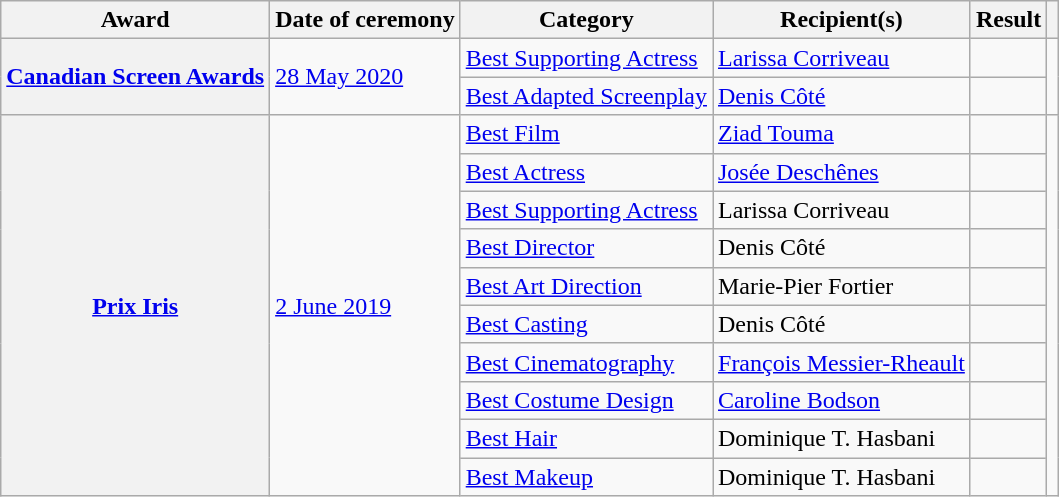<table class="wikitable plainrowheaders sortable">
<tr>
<th scope=col>Award</th>
<th scope=col>Date of ceremony</th>
<th scope=col>Category</th>
<th scope=col>Recipient(s)</th>
<th scope=col>Result</th>
<th scope=col class=unsortable></th>
</tr>
<tr>
<th scope=row rowspan=2><a href='#'>Canadian Screen Awards</a></th>
<td rowspan=2><a href='#'>28 May 2020</a></td>
<td><a href='#'>Best Supporting Actress</a></td>
<td><a href='#'>Larissa Corriveau</a></td>
<td></td>
<td rowspan=2></td>
</tr>
<tr>
<td><a href='#'>Best Adapted Screenplay</a></td>
<td><a href='#'>Denis Côté</a></td>
<td></td>
</tr>
<tr>
<th scope=row rowspan=10><a href='#'>Prix Iris</a></th>
<td rowspan=10><a href='#'>2 June 2019</a></td>
<td><a href='#'>Best Film</a></td>
<td><a href='#'>Ziad Touma</a></td>
<td></td>
<td rowspan=10></td>
</tr>
<tr>
<td><a href='#'>Best Actress</a></td>
<td><a href='#'>Josée Deschênes</a></td>
<td></td>
</tr>
<tr>
<td><a href='#'>Best Supporting Actress</a></td>
<td>Larissa Corriveau</td>
<td></td>
</tr>
<tr>
<td><a href='#'>Best Director</a></td>
<td>Denis Côté</td>
<td></td>
</tr>
<tr>
<td><a href='#'>Best Art Direction</a></td>
<td>Marie-Pier Fortier</td>
<td></td>
</tr>
<tr>
<td><a href='#'>Best Casting</a></td>
<td>Denis Côté</td>
<td></td>
</tr>
<tr>
<td><a href='#'>Best Cinematography</a></td>
<td><a href='#'>François Messier-Rheault</a></td>
<td></td>
</tr>
<tr>
<td><a href='#'>Best Costume Design</a></td>
<td><a href='#'>Caroline Bodson</a></td>
<td></td>
</tr>
<tr>
<td><a href='#'>Best Hair</a></td>
<td>Dominique T. Hasbani</td>
<td></td>
</tr>
<tr>
<td><a href='#'>Best Makeup</a></td>
<td>Dominique T. Hasbani</td>
<td></td>
</tr>
</table>
